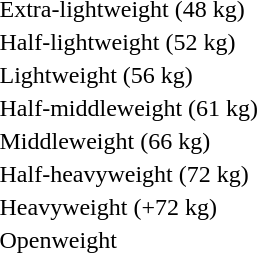<table>
<tr>
<td rowspan=2>Extra-lightweight (48 kg)<br></td>
<td rowspan=2></td>
<td rowspan=2></td>
<td></td>
</tr>
<tr>
<td></td>
</tr>
<tr>
<td rowspan=2>Half-lightweight (52 kg)<br></td>
<td rowspan=2></td>
<td rowspan=2></td>
<td></td>
</tr>
<tr>
<td></td>
</tr>
<tr>
<td rowspan=2>Lightweight (56 kg)<br></td>
<td rowspan=2></td>
<td rowspan=2></td>
<td></td>
</tr>
<tr>
<td></td>
</tr>
<tr>
<td rowspan=2>Half-middleweight (61 kg)<br></td>
<td rowspan=2></td>
<td rowspan=2></td>
<td></td>
</tr>
<tr>
<td></td>
</tr>
<tr>
<td rowspan=2>Middleweight (66 kg)<br></td>
<td rowspan=2></td>
<td rowspan=2></td>
<td></td>
</tr>
<tr>
<td></td>
</tr>
<tr>
<td rowspan=2>Half-heavyweight (72 kg)<br></td>
<td rowspan=2></td>
<td rowspan=2></td>
<td></td>
</tr>
<tr>
<td></td>
</tr>
<tr>
<td rowspan=2>Heavyweight (+72 kg)<br></td>
<td rowspan=2></td>
<td rowspan=2></td>
<td></td>
</tr>
<tr>
<td></td>
</tr>
<tr>
<td rowspan=2>Openweight<br></td>
<td rowspan=2></td>
<td rowspan=2></td>
<td></td>
</tr>
<tr>
<td></td>
</tr>
</table>
